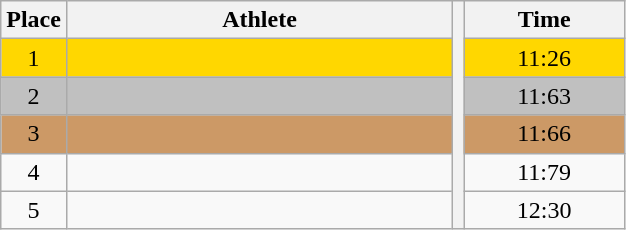<table class="wikitable" style="text-align:center">
<tr>
<th>Place</th>
<th width=250>Athlete</th>
<th rowspan=27></th>
<th width=100>Time</th>
</tr>
<tr bgcolor=gold>
<td>1</td>
<td align=left></td>
<td>11:26</td>
</tr>
<tr bgcolor=silver>
<td>2</td>
<td align=left></td>
<td>11:63</td>
</tr>
<tr bgcolor=cc9966>
<td>3</td>
<td align=left></td>
<td>11:66</td>
</tr>
<tr>
<td>4</td>
<td align=left></td>
<td>11:79</td>
</tr>
<tr>
<td>5</td>
<td align=left></td>
<td>12:30</td>
</tr>
</table>
